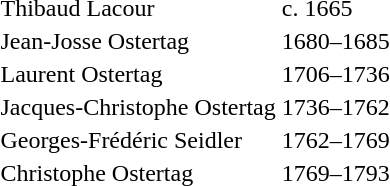<table>
<tr>
<td>Thibaud Lacour</td>
<td>c. 1665</td>
</tr>
<tr>
<td>Jean-Josse Ostertag</td>
<td>1680–1685</td>
</tr>
<tr>
<td>Laurent Ostertag</td>
<td>1706–1736</td>
</tr>
<tr>
<td>Jacques-Christophe Ostertag</td>
<td>1736–1762</td>
</tr>
<tr>
<td>Georges-Frédéric Seidler</td>
<td>1762–1769</td>
</tr>
<tr>
<td>Christophe Ostertag</td>
<td>1769–1793</td>
</tr>
</table>
